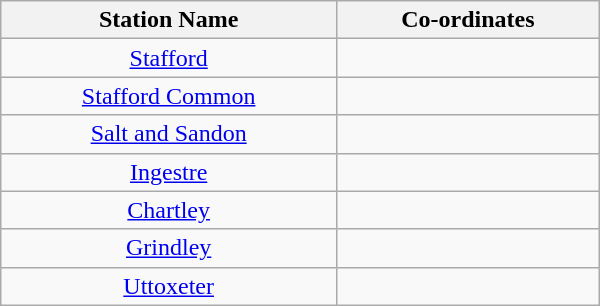<table class="wikitable" style="text-align:center; width:400px; height:200px;">
<tr>
<th>Station Name</th>
<th>Co-ordinates</th>
</tr>
<tr>
<td><a href='#'>Stafford</a></td>
<td></td>
</tr>
<tr>
<td><a href='#'>Stafford Common</a></td>
<td></td>
</tr>
<tr>
<td><a href='#'>Salt and Sandon</a></td>
<td></td>
</tr>
<tr>
<td><a href='#'>Ingestre</a></td>
<td></td>
</tr>
<tr>
<td><a href='#'>Chartley</a></td>
<td></td>
</tr>
<tr>
<td><a href='#'>Grindley</a></td>
<td></td>
</tr>
<tr>
<td><a href='#'>Uttoxeter</a></td>
<td></td>
</tr>
</table>
